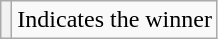<table class="wikitable">
<tr>
<th scope="row" style="text-align:center;"></th>
<td>Indicates the winner</td>
</tr>
</table>
